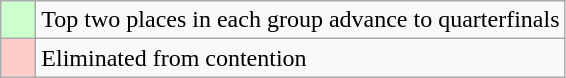<table class="wikitable">
<tr>
<td style="background: #ccffcc;">    </td>
<td>Top two places in each group advance to quarterfinals</td>
</tr>
<tr>
<td style="background: #ffcccc;">    </td>
<td>Eliminated from contention</td>
</tr>
</table>
